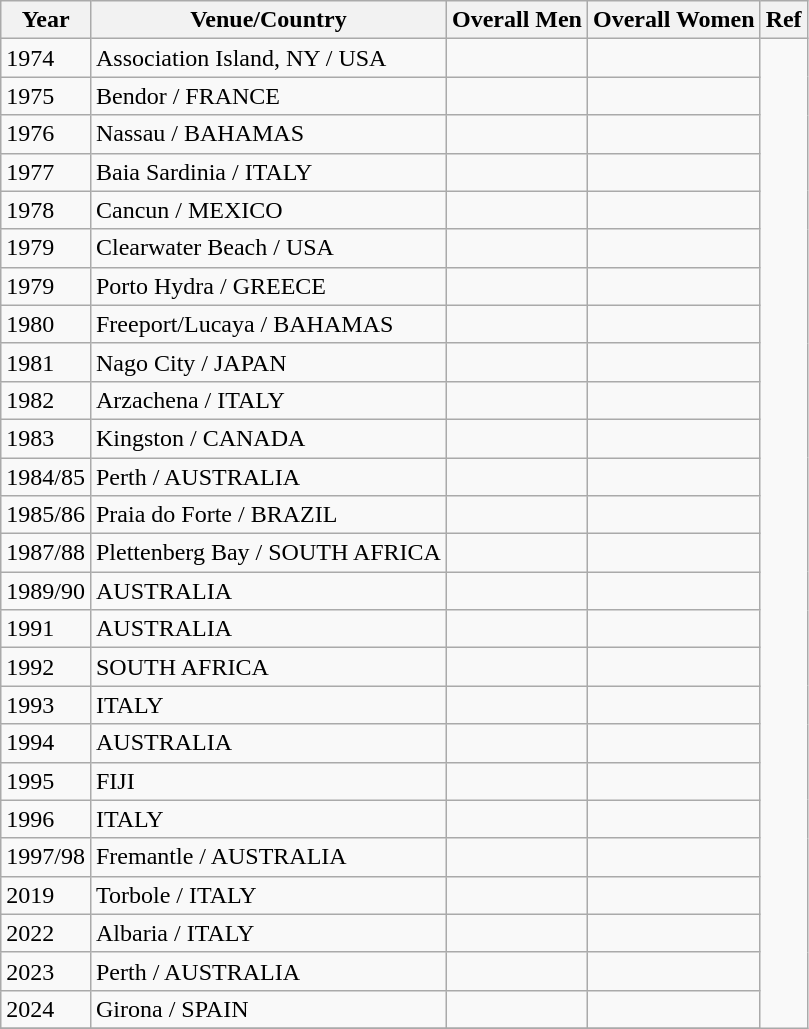<table class="wikitable">
<tr>
<th>Year</th>
<th>Venue/Country</th>
<th>Overall Men</th>
<th>Overall Women</th>
<th>Ref</th>
</tr>
<tr>
<td>1974</td>
<td>Association Island, NY / USA</td>
<td></td>
<td></td>
</tr>
<tr>
<td>1975</td>
<td>Bendor / FRANCE</td>
<td></td>
<td></td>
</tr>
<tr>
<td>1976</td>
<td>Nassau / BAHAMAS</td>
<td></td>
<td></td>
</tr>
<tr>
<td>1977</td>
<td>Baia Sardinia / ITALY</td>
<td></td>
<td></td>
</tr>
<tr>
<td>1978</td>
<td>Cancun / MEXICO</td>
<td></td>
<td></td>
</tr>
<tr>
<td>1979</td>
<td>Clearwater Beach / USA</td>
<td></td>
<td></td>
</tr>
<tr>
<td>1979</td>
<td>Porto Hydra / GREECE</td>
<td></td>
<td></td>
</tr>
<tr>
<td>1980</td>
<td>Freeport/Lucaya / BAHAMAS</td>
<td></td>
<td></td>
</tr>
<tr>
<td>1981</td>
<td>Nago City / JAPAN</td>
<td></td>
<td></td>
</tr>
<tr>
<td>1982</td>
<td>Arzachena / ITALY</td>
<td></td>
<td></td>
</tr>
<tr>
<td>1983</td>
<td>Kingston / CANADA</td>
<td></td>
<td></td>
</tr>
<tr>
<td>1984/85</td>
<td>Perth / AUSTRALIA</td>
<td></td>
<td></td>
</tr>
<tr>
<td>1985/86</td>
<td>Praia do Forte / BRAZIL</td>
<td></td>
<td></td>
</tr>
<tr>
<td>1987/88</td>
<td>Plettenberg Bay / SOUTH AFRICA</td>
<td></td>
<td></td>
</tr>
<tr>
<td>1989/90</td>
<td>AUSTRALIA</td>
<td></td>
<td></td>
</tr>
<tr>
<td>1991</td>
<td>AUSTRALIA</td>
<td></td>
<td></td>
</tr>
<tr>
<td>1992</td>
<td>SOUTH AFRICA</td>
<td></td>
<td></td>
</tr>
<tr>
<td>1993</td>
<td>ITALY</td>
<td></td>
<td></td>
</tr>
<tr>
<td>1994</td>
<td>AUSTRALIA</td>
<td></td>
<td></td>
</tr>
<tr>
<td>1995</td>
<td>FIJI</td>
<td></td>
<td></td>
</tr>
<tr>
<td>1996</td>
<td>ITALY</td>
<td></td>
<td></td>
</tr>
<tr>
<td>1997/98</td>
<td>Fremantle / AUSTRALIA</td>
<td></td>
<td></td>
</tr>
<tr>
<td>2019</td>
<td>Torbole / ITALY</td>
<td></td>
<td></td>
</tr>
<tr>
<td>2022</td>
<td>Albaria / ITALY</td>
<td></td>
<td></td>
</tr>
<tr>
<td>2023</td>
<td>Perth / AUSTRALIA</td>
<td></td>
<td></td>
</tr>
<tr>
<td>2024</td>
<td>Girona / SPAIN</td>
<td></td>
<td></td>
</tr>
<tr>
</tr>
</table>
